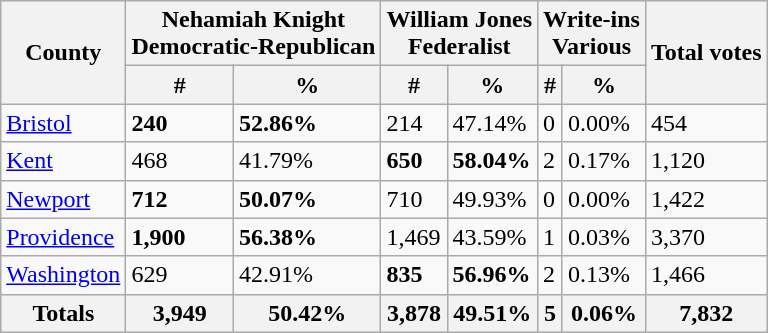<table class="wikitable sortable">
<tr>
<th rowspan="2" scope="col">County</th>
<th colspan="2" scope="col">Nehamiah Knight<br>Democratic-Republican</th>
<th colspan="2" scope="col">William Jones<br>Federalist</th>
<th colspan="2" scope="col">Write-ins<br>Various</th>
<th rowspan="2" scope="col">Total votes</th>
</tr>
<tr>
<th>#</th>
<th>%</th>
<th>#</th>
<th>%</th>
<th>#</th>
<th>%</th>
</tr>
<tr>
<td><a href='#'>Bristol</a></td>
<td><strong>240</strong></td>
<td><strong>52.86%</strong></td>
<td>214</td>
<td>47.14%</td>
<td>0</td>
<td>0.00%</td>
<td>454</td>
</tr>
<tr>
<td><a href='#'>Kent</a></td>
<td>468</td>
<td>41.79%</td>
<td><strong>650</strong></td>
<td><strong>58.04%</strong></td>
<td>2</td>
<td>0.17%</td>
<td>1,120</td>
</tr>
<tr>
<td><a href='#'>Newport</a></td>
<td><strong>712</strong></td>
<td><strong>50.07%</strong></td>
<td>710</td>
<td>49.93%</td>
<td>0</td>
<td>0.00%</td>
<td>1,422</td>
</tr>
<tr>
<td><a href='#'>Providence</a></td>
<td><strong>1,900</strong></td>
<td><strong>56.38%</strong></td>
<td>1,469</td>
<td>43.59%</td>
<td>1</td>
<td>0.03%</td>
<td>3,370</td>
</tr>
<tr>
<td><a href='#'>Washington</a></td>
<td>629</td>
<td>42.91%</td>
<td><strong>835</strong></td>
<td><strong>56.96%</strong></td>
<td>2</td>
<td>0.13%</td>
<td>1,466</td>
</tr>
<tr>
<th>Totals</th>
<th>3,949</th>
<th>50.42%</th>
<th>3,878</th>
<th>49.51%</th>
<th>5</th>
<th>0.06%</th>
<th>7,832</th>
</tr>
</table>
